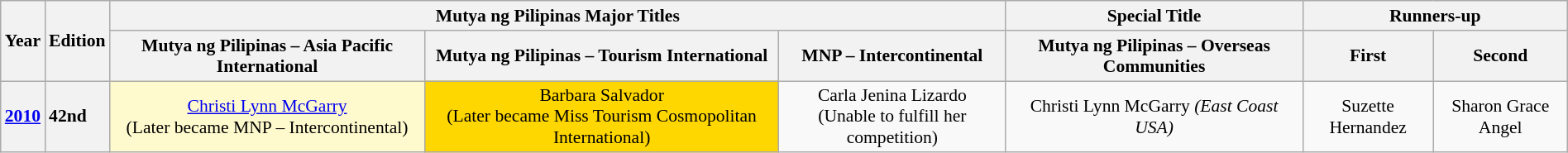<table class="wikitable" style="text-align:center; font-size:90%; line-height:17px; width:100%;">
<tr>
<th width:03%;" scope="col" rowspan="2">Year</th>
<th width:03%;" scope="col" rowspan="2">Edition</th>
<th colspan="3"  width:08%;" scope="col">Mutya ng Pilipinas Major Titles</th>
<th width:05%;" scope="col" colspan="1">Special Title</th>
<th width:05%;" scope="col" colspan="2">Runners-up</th>
</tr>
<tr>
<th width:12%;" scope="col">Mutya ng Pilipinas – Asia Pacific International</th>
<th width:10%;" scope="col">Mutya ng Pilipinas – Tourism International</th>
<th width:10%;" scope="col">MNP – Intercontinental</th>
<th width:10%;" scope="col">Mutya ng Pilipinas – Overseas Communities</th>
<th width:10%;" scope="col">First</th>
<th width:10%;" scope="col">Second</th>
</tr>
<tr>
<th><a href='#'>2010</a></th>
<th style="text-align:left;">42nd</th>
<td style="background:#FFFACD;"><a href='#'>Christi Lynn McGarry</a> <br>(Later became MNP – Intercontinental)</td>
<td style="background:gold;">Barbara Salvador <br>(Later became Miss Tourism Cosmopolitan International)</td>
<td>Carla Jenina Lizardo <br>(Unable to fulfill her competition)</td>
<td>Christi Lynn McGarry <em>(East Coast USA)</em></td>
<td>Suzette Hernandez</td>
<td>Sharon Grace Angel</td>
</tr>
</table>
